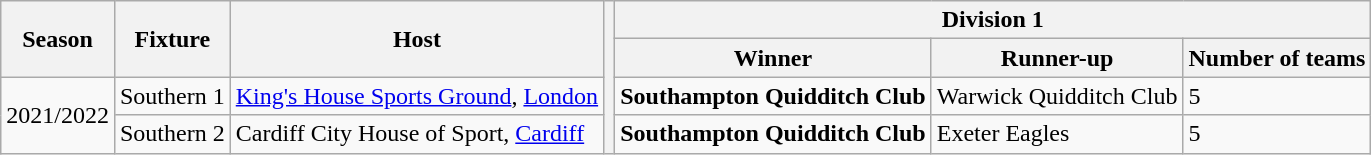<table class="wikitable">
<tr>
<th rowspan="2">Season</th>
<th rowspan="2">Fixture</th>
<th rowspan="2">Host</th>
<th rowspan="4" style="border: none;"></th>
<th colspan="3">Division 1</th>
</tr>
<tr>
<th>Winner</th>
<th>Runner-up</th>
<th>Number of teams</th>
</tr>
<tr>
<td rowspan="2">2021/2022</td>
<td>Southern 1</td>
<td><a href='#'>King's House Sports Ground</a>, <a href='#'>London</a></td>
<td><strong>Southampton Quidditch Club</strong></td>
<td>Warwick Quidditch Club</td>
<td>5</td>
</tr>
<tr>
<td>Southern 2</td>
<td>Cardiff City House of Sport, <a href='#'>Cardiff</a></td>
<td><strong>Southampton Quidditch Club</strong></td>
<td>Exeter Eagles</td>
<td>5</td>
</tr>
</table>
